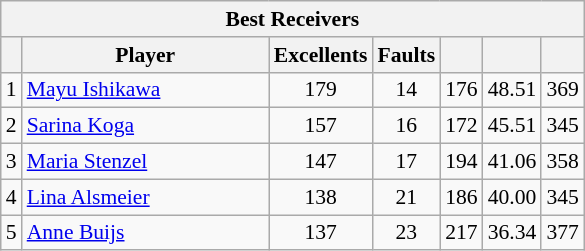<table class="wikitable sortable" style=font-size:90%>
<tr>
<th colspan=7>Best Receivers</th>
</tr>
<tr>
<th></th>
<th width=158>Player</th>
<th width=20>Excellents</th>
<th width=20>Faults</th>
<th width=20></th>
<th width=20></th>
<th width=20></th>
</tr>
<tr>
<td>1</td>
<td> <a href='#'>Mayu Ishikawa</a></td>
<td align=center>179</td>
<td align=center>14</td>
<td align=center>176</td>
<td align=center>48.51</td>
<td align=center>369</td>
</tr>
<tr>
<td>2</td>
<td> <a href='#'>Sarina Koga</a></td>
<td align=center>157</td>
<td align=center>16</td>
<td align=center>172</td>
<td align=center>45.51</td>
<td align=center>345</td>
</tr>
<tr>
<td>3</td>
<td> <a href='#'>Maria Stenzel</a></td>
<td align=center>147</td>
<td align=center>17</td>
<td align=center>194</td>
<td align=center>41.06</td>
<td align=center>358</td>
</tr>
<tr>
<td>4</td>
<td> <a href='#'>Lina Alsmeier</a></td>
<td align=center>138</td>
<td align=center>21</td>
<td align=center>186</td>
<td align=center>40.00</td>
<td align=center>345</td>
</tr>
<tr>
<td>5</td>
<td> <a href='#'>Anne Buijs</a></td>
<td align=center>137</td>
<td align=center>23</td>
<td align=center>217</td>
<td align=center>36.34</td>
<td align=center>377</td>
</tr>
</table>
